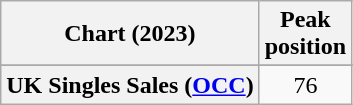<table class="wikitable sortable plainrowheaders" style="text-align:center">
<tr>
<th scope="col">Chart (2023)</th>
<th scope="col">Peak<br>position</th>
</tr>
<tr>
</tr>
<tr>
</tr>
<tr>
<th scope="row">UK Singles Sales (<a href='#'>OCC</a>)</th>
<td align="center">76</td>
</tr>
</table>
